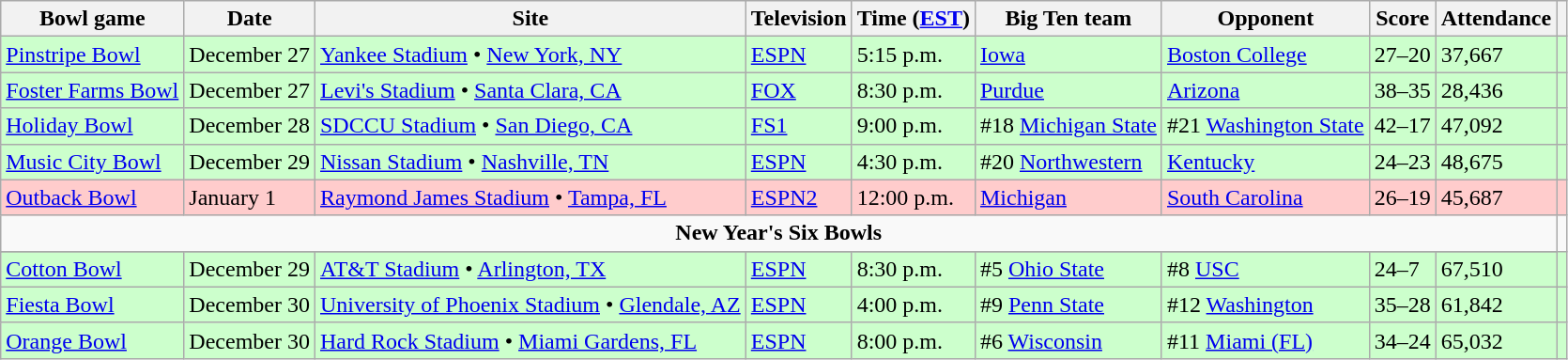<table class="wikitable">
<tr>
<th>Bowl game</th>
<th>Date</th>
<th>Site</th>
<th>Television</th>
<th>Time (<a href='#'>EST</a>)</th>
<th>Big Ten team</th>
<th>Opponent</th>
<th>Score</th>
<th>Attendance</th>
<th></th>
</tr>
<tr bgcolor="#ccffcc">
<td><a href='#'>Pinstripe Bowl</a></td>
<td>December 27</td>
<td><a href='#'>Yankee Stadium</a> • <a href='#'>New York, NY</a></td>
<td><a href='#'>ESPN</a></td>
<td>5:15 p.m.</td>
<td><a href='#'>Iowa</a></td>
<td><a href='#'>Boston College</a></td>
<td>27–20</td>
<td>37,667</td>
<td></td>
</tr>
<tr bgcolor="#ccffcc">
<td><a href='#'>Foster Farms Bowl</a></td>
<td>December 27</td>
<td><a href='#'>Levi's Stadium</a> • <a href='#'>Santa Clara, CA</a></td>
<td><a href='#'>FOX</a></td>
<td>8:30 p.m.</td>
<td><a href='#'>Purdue</a></td>
<td><a href='#'>Arizona</a></td>
<td>38–35</td>
<td>28,436</td>
<td></td>
</tr>
<tr bgcolor="#ccffcc">
<td><a href='#'>Holiday Bowl</a></td>
<td>December 28</td>
<td><a href='#'>SDCCU Stadium</a> • <a href='#'>San Diego, CA</a></td>
<td><a href='#'>FS1</a></td>
<td>9:00 p.m.</td>
<td>#18 <a href='#'>Michigan State</a></td>
<td>#21 <a href='#'>Washington State</a></td>
<td>42–17</td>
<td>47,092</td>
<td></td>
</tr>
<tr bgcolor="#ccffcc">
<td><a href='#'>Music City Bowl</a></td>
<td>December 29</td>
<td><a href='#'>Nissan Stadium</a> • <a href='#'>Nashville, TN</a></td>
<td><a href='#'>ESPN</a></td>
<td>4:30 p.m.</td>
<td>#20 <a href='#'>Northwestern</a></td>
<td><a href='#'>Kentucky</a></td>
<td>24–23</td>
<td>48,675</td>
<td></td>
</tr>
<tr bgcolor="#ffcccc">
<td><a href='#'>Outback Bowl</a></td>
<td>January 1</td>
<td><a href='#'>Raymond James Stadium</a> • <a href='#'>Tampa, FL</a></td>
<td><a href='#'>ESPN2</a></td>
<td>12:00 p.m.</td>
<td><a href='#'>Michigan</a></td>
<td><a href='#'>South Carolina</a></td>
<td>26–19</td>
<td>45,687</td>
<td></td>
</tr>
<tr>
<td colspan="9" style="text-align:center;"><strong>New Year's Six Bowls</strong></td>
</tr>
<tr>
</tr>
<tr bgcolor="#ccffcc">
<td><a href='#'>Cotton Bowl</a></td>
<td>December 29</td>
<td><a href='#'>AT&T Stadium</a> • <a href='#'>Arlington, TX</a></td>
<td><a href='#'>ESPN</a></td>
<td>8:30 p.m.</td>
<td>#5 <a href='#'>Ohio State</a></td>
<td>#8 <a href='#'>USC</a></td>
<td>24–7</td>
<td>67,510</td>
<td></td>
</tr>
<tr bgcolor="#ccffcc">
<td><a href='#'>Fiesta Bowl</a></td>
<td>December 30</td>
<td><a href='#'>University of Phoenix Stadium</a> • <a href='#'>Glendale, AZ</a></td>
<td><a href='#'>ESPN</a></td>
<td>4:00 p.m.</td>
<td>#9 <a href='#'>Penn State</a></td>
<td>#12 <a href='#'>Washington</a></td>
<td>35–28</td>
<td>61,842</td>
<td></td>
</tr>
<tr bgcolor="#ccffcc">
<td><a href='#'>Orange Bowl</a></td>
<td>December 30</td>
<td><a href='#'>Hard Rock Stadium</a> • <a href='#'>Miami Gardens, FL</a></td>
<td><a href='#'>ESPN</a></td>
<td>8:00 p.m.</td>
<td>#6 <a href='#'>Wisconsin</a></td>
<td>#11 <a href='#'>Miami (FL)</a></td>
<td>34–24</td>
<td>65,032</td>
<td></td>
</tr>
</table>
